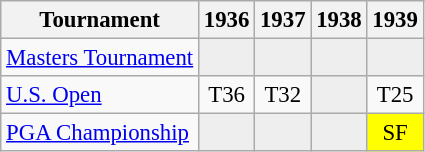<table class="wikitable" style="font-size:95%;text-align:center;">
<tr>
<th>Tournament</th>
<th>1936</th>
<th>1937</th>
<th>1938</th>
<th>1939</th>
</tr>
<tr>
<td align=left><a href='#'>Masters Tournament</a></td>
<td style="background:#eeeeee;"></td>
<td style="background:#eeeeee;"></td>
<td style="background:#eeeeee;"></td>
<td style="background:#eeeeee;"></td>
</tr>
<tr>
<td align=left><a href='#'>U.S. Open</a></td>
<td>T36</td>
<td>T32</td>
<td style="background:#eeeeee;"></td>
<td>T25</td>
</tr>
<tr>
<td align=left><a href='#'>PGA Championship</a></td>
<td style="background:#eeeeee;"></td>
<td style="background:#eeeeee;"></td>
<td style="background:#eeeeee;"></td>
<td style="background:yellow;">SF</td>
</tr>
</table>
